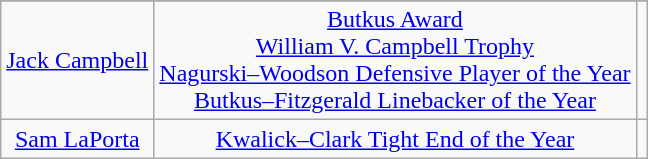<table class="wikitable sortable sortable" style="text-align: center">
<tr align=center>
</tr>
<tr>
<td><a href='#'>Jack Campbell</a></td>
<td><a href='#'>Butkus Award</a><br><a href='#'>William V. Campbell Trophy</a><br><a href='#'>Nagurski–Woodson Defensive Player of the Year</a><br><a href='#'>Butkus–Fitzgerald Linebacker of the Year</a></td>
<td></td>
</tr>
<tr>
<td><a href='#'>Sam LaPorta</a></td>
<td><a href='#'>Kwalick–Clark Tight End of the Year</a></td>
<td></td>
</tr>
</table>
